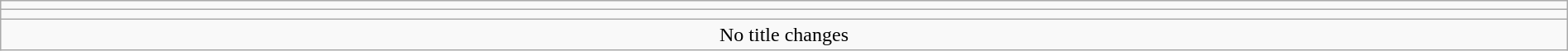<table class="wikitable" style="text-align:center; width:100%;">
<tr>
<td colspan=5></td>
</tr>
<tr>
<td colspan=5><strong></strong></td>
</tr>
<tr>
<td colspan="5">No title changes</td>
</tr>
</table>
